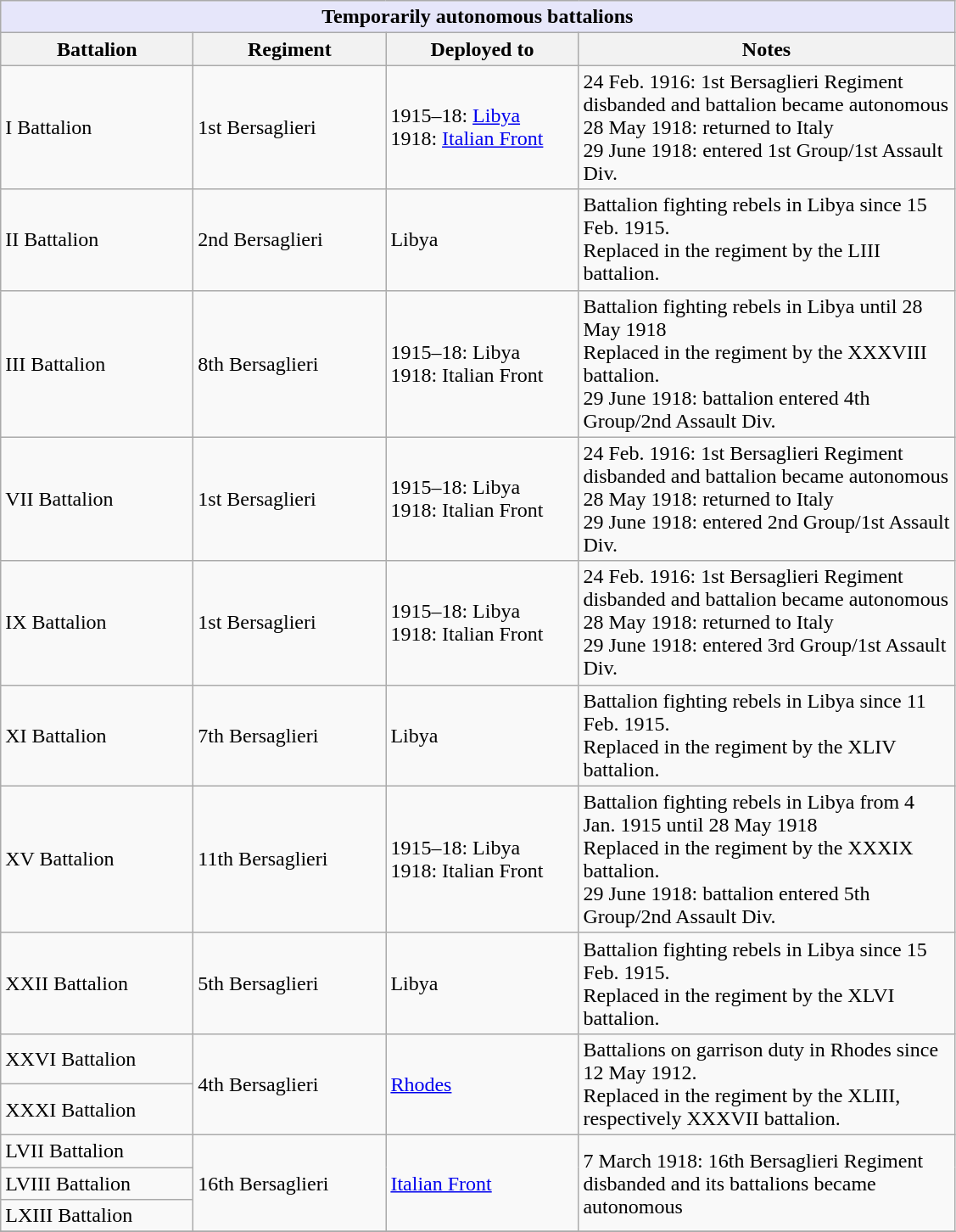<table class="wikitable">
<tr>
<th style="align: center; background: lavender;" colspan="4">Temporarily autonomous battalions</th>
</tr>
<tr>
<th>Battalion</th>
<th>Regiment</th>
<th>Deployed to</th>
<th>Notes</th>
</tr>
<tr>
<td style="width: 9em;">I Battalion</td>
<td style="width: 9em;">1st Bersaglieri</td>
<td style="width: 9em;">1915–18: <a href='#'>Libya</a><br> 1918: <a href='#'>Italian Front</a></td>
<td style="width: 18em;">24 Feb. 1916: 1st Bersaglieri Regiment disbanded and battalion became autonomous<br>28 May 1918: returned to Italy<br>29 June 1918: entered 1st Group/1st Assault Div.</td>
</tr>
<tr>
<td>II Battalion</td>
<td>2nd Bersaglieri</td>
<td>Libya</td>
<td>Battalion fighting rebels in Libya since 15 Feb. 1915.<br>Replaced in the regiment by the LIII battalion.</td>
</tr>
<tr>
<td>III Battalion</td>
<td>8th Bersaglieri</td>
<td>1915–18: Libya<br> 1918: Italian Front</td>
<td>Battalion fighting rebels in Libya until 28 May 1918<br>Replaced in the regiment by the XXXVIII battalion.<br>29 June 1918: battalion entered 4th Group/2nd Assault Div.</td>
</tr>
<tr>
<td>VII Battalion</td>
<td>1st Bersaglieri</td>
<td>1915–18: Libya<br> 1918: Italian Front</td>
<td>24 Feb. 1916: 1st Bersaglieri Regiment disbanded and battalion became autonomous<br>28 May 1918: returned to Italy<br>29 June 1918: entered 2nd Group/1st Assault Div.</td>
</tr>
<tr>
<td>IX Battalion</td>
<td>1st Bersaglieri</td>
<td>1915–18: Libya<br> 1918: Italian Front</td>
<td>24 Feb. 1916: 1st Bersaglieri Regiment disbanded and battalion became autonomous<br>28 May 1918: returned to Italy<br>29 June 1918: entered 3rd Group/1st Assault Div.</td>
</tr>
<tr>
<td>XI Battalion</td>
<td>7th Bersaglieri</td>
<td>Libya</td>
<td>Battalion fighting rebels in Libya since 11 Feb. 1915.<br>Replaced in the regiment by the XLIV battalion.</td>
</tr>
<tr>
<td>XV Battalion</td>
<td>11th Bersaglieri</td>
<td>1915–18: Libya<br> 1918: Italian Front</td>
<td>Battalion fighting rebels in Libya from 4 Jan. 1915 until 28 May 1918<br>Replaced in the regiment by the XXXIX battalion.<br>29 June 1918: battalion entered 5th Group/2nd Assault Div.</td>
</tr>
<tr>
<td>XXII Battalion</td>
<td>5th Bersaglieri</td>
<td>Libya</td>
<td>Battalion fighting rebels in Libya since 15 Feb. 1915.<br>Replaced in the regiment by the XLVI battalion.</td>
</tr>
<tr>
<td>XXVI Battalion</td>
<td rowspan="2" colspan="1">4th Bersaglieri</td>
<td rowspan="2" colspan="1"><a href='#'>Rhodes</a></td>
<td rowspan="2" colspan="1">Battalions on garrison duty in Rhodes since 12 May 1912.<br>Replaced in the regiment by the XLIII, respectively XXXVII battalion.</td>
</tr>
<tr>
<td>XXXI Battalion</td>
</tr>
<tr>
<td>LVII Battalion</td>
<td rowspan="3" colspan="1">16th Bersaglieri</td>
<td rowspan="3" colspan="1"><a href='#'>Italian Front</a></td>
<td rowspan="3" colspan="1">7 March 1918: 16th Bersaglieri Regiment disbanded and its battalions became autonomous</td>
</tr>
<tr>
<td>LVIII Battalion</td>
</tr>
<tr>
<td>LXIII Battalion</td>
</tr>
<tr>
</tr>
</table>
